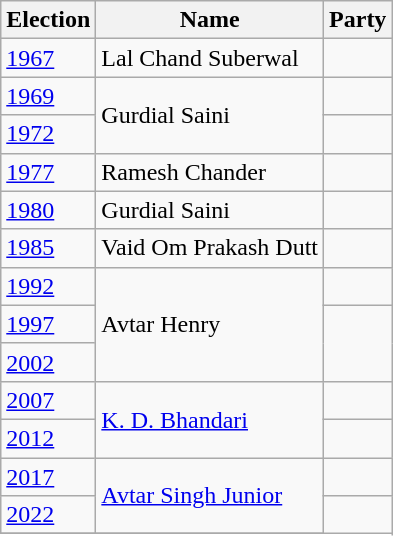<table class="wikitable sortable">
<tr>
<th>Election</th>
<th>Name</th>
<th colspan="2">Party</th>
</tr>
<tr>
<td><a href='#'>1967</a></td>
<td>Lal Chand Suberwal</td>
<td></td>
</tr>
<tr>
<td><a href='#'>1969</a></td>
<td rowspan="2">Gurdial Saini</td>
<td></td>
</tr>
<tr>
<td><a href='#'>1972</a></td>
</tr>
<tr>
<td><a href='#'>1977</a></td>
<td>Ramesh Chander</td>
<td></td>
</tr>
<tr>
<td><a href='#'>1980</a></td>
<td>Gurdial Saini</td>
<td></td>
</tr>
<tr>
<td><a href='#'>1985</a></td>
<td>Vaid Om Prakash Dutt</td>
<td></td>
</tr>
<tr>
<td><a href='#'>1992</a></td>
<td rowspan="3">Avtar Henry</td>
<td></td>
</tr>
<tr>
<td><a href='#'>1997</a></td>
</tr>
<tr>
<td><a href='#'>2002</a></td>
</tr>
<tr>
<td><a href='#'>2007</a></td>
<td rowspan="2"><a href='#'>K. D. Bhandari</a></td>
<td></td>
</tr>
<tr>
<td><a href='#'>2012</a></td>
</tr>
<tr>
<td><a href='#'>2017</a></td>
<td rowspan="2"><a href='#'>Avtar Singh Junior</a></td>
<td></td>
</tr>
<tr>
<td><a href='#'>2022</a></td>
</tr>
<tr>
</tr>
</table>
